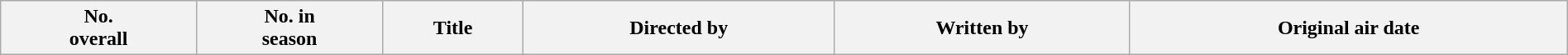<table class="wikitable plainrowheaders" style="width:100%; background:#fff;">
<tr>
<th style="background:#;">No.<br>overall</th>
<th style="background:#;">No. in<br>season</th>
<th style="background:#;">Title</th>
<th style="background:#;">Directed by</th>
<th style="background:#;">Written by</th>
<th style="background:#;">Original air date<br>






</th>
</tr>
</table>
